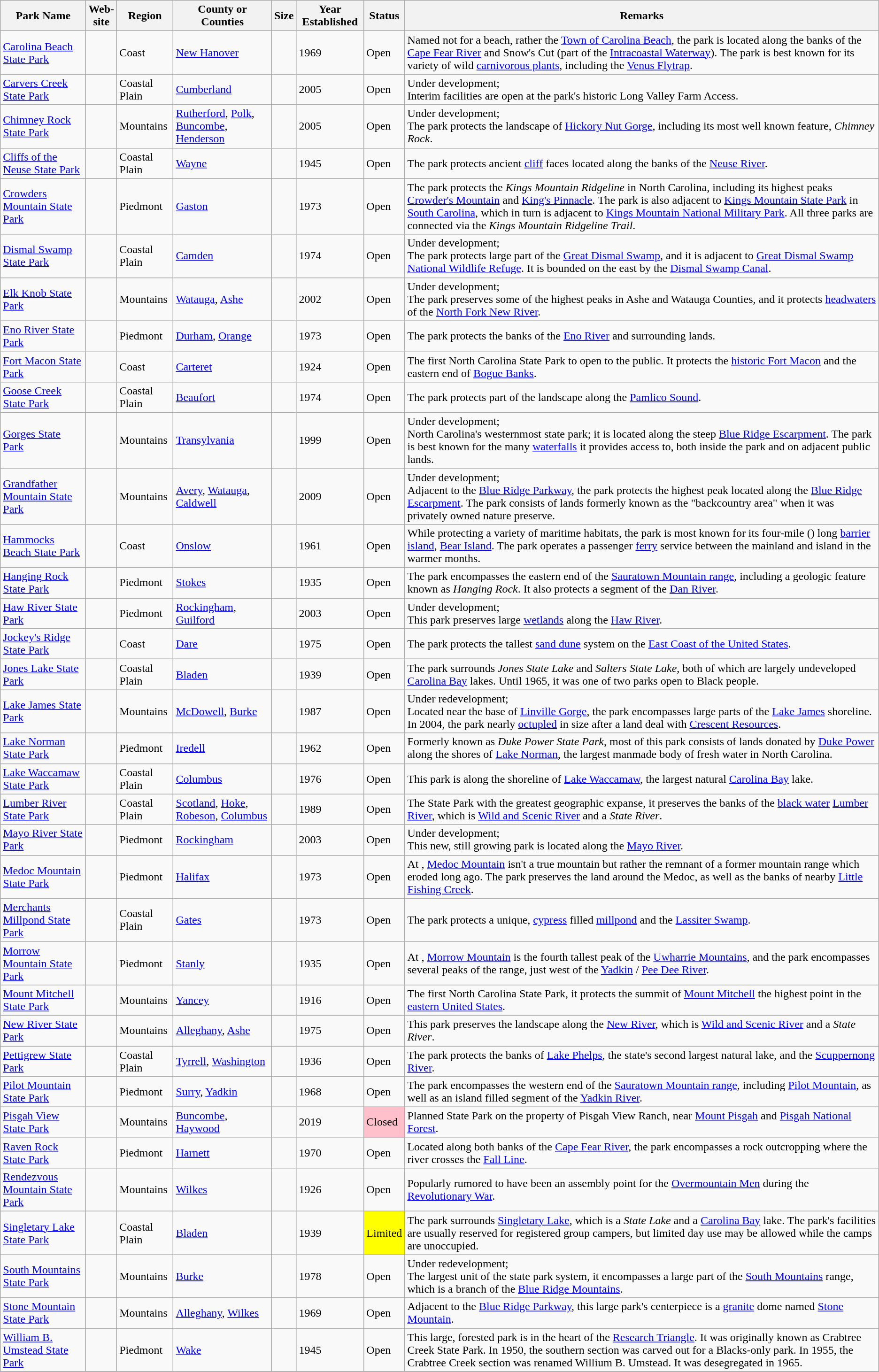<table class="wikitable sortable">
<tr>
<th>Park Name</th>
<th class="unsortable">Web-<br>site</th>
<th>Region</th>
<th>County or Counties</th>
<th>Size</th>
<th>Year Established</th>
<th>Status</th>
<th class="unsortable">Remarks</th>
</tr>
<tr>
<td><a href='#'>Carolina Beach State Park</a></td>
<td></td>
<td>Coast</td>
<td><a href='#'>New Hanover</a></td>
<td></td>
<td>1969</td>
<td>Open</td>
<td>Named not for a beach, rather the <a href='#'>Town of Carolina Beach</a>, the park is located along the banks of the <a href='#'>Cape Fear River</a> and Snow's Cut (part of the <a href='#'>Intracoastal Waterway</a>).  The park is best known for its variety of wild <a href='#'>carnivorous plants</a>, including the <a href='#'>Venus Flytrap</a>.</td>
</tr>
<tr>
<td><a href='#'>Carvers Creek State Park</a></td>
<td></td>
<td>Coastal Plain</td>
<td><a href='#'>Cumberland</a></td>
<td></td>
<td>2005</td>
<td>Open</td>
<td>Under development;<br>Interim facilities are open at the park's historic Long Valley Farm Access.</td>
</tr>
<tr>
<td><a href='#'>Chimney Rock State Park</a></td>
<td></td>
<td>Mountains</td>
<td><a href='#'>Rutherford</a>, <a href='#'>Polk</a>, <a href='#'>Buncombe</a>, <a href='#'>Henderson</a></td>
<td></td>
<td>2005</td>
<td>Open</td>
<td>Under development;<br>The park protects the landscape of <a href='#'>Hickory Nut Gorge</a>, including its most well known feature, <em>Chimney Rock</em>.</td>
</tr>
<tr>
<td><a href='#'>Cliffs of the Neuse State Park</a></td>
<td></td>
<td>Coastal Plain</td>
<td><a href='#'>Wayne</a></td>
<td></td>
<td>1945</td>
<td>Open</td>
<td>The park protects ancient <a href='#'>cliff</a> faces located along the banks of the <a href='#'>Neuse River</a>.</td>
</tr>
<tr>
<td><a href='#'>Crowders Mountain State Park</a></td>
<td></td>
<td>Piedmont</td>
<td><a href='#'>Gaston</a></td>
<td></td>
<td>1973</td>
<td>Open</td>
<td>The park protects the <em>Kings Mountain Ridgeline</em> in North Carolina, including its highest peaks <a href='#'>Crowder's Mountain</a> and <a href='#'>King's Pinnacle</a>.  The park is also adjacent to <a href='#'>Kings Mountain State Park</a> in <a href='#'>South Carolina</a>, which in turn is adjacent to <a href='#'>Kings Mountain National Military Park</a>.  All three parks are connected via the <em>Kings Mountain Ridgeline Trail</em>.</td>
</tr>
<tr>
<td><a href='#'>Dismal Swamp State Park</a></td>
<td></td>
<td>Coastal Plain</td>
<td><a href='#'>Camden</a></td>
<td></td>
<td>1974</td>
<td>Open</td>
<td>Under development;<br>The park protects large part of the <a href='#'>Great Dismal Swamp</a>, and it is adjacent to <a href='#'>Great Dismal Swamp National Wildlife Refuge</a>.  It is bounded on the east by the <a href='#'>Dismal Swamp Canal</a>.</td>
</tr>
<tr>
<td><a href='#'>Elk Knob State Park</a></td>
<td></td>
<td>Mountains</td>
<td><a href='#'>Watauga</a>, <a href='#'>Ashe</a></td>
<td></td>
<td>2002</td>
<td>Open</td>
<td>Under development;<br>The park preserves some of the highest peaks in Ashe and Watauga Counties, and it protects <a href='#'>headwaters</a> of the <a href='#'>North Fork New River</a>.</td>
</tr>
<tr>
<td><a href='#'>Eno River State Park</a></td>
<td></td>
<td>Piedmont</td>
<td><a href='#'>Durham</a>, <a href='#'>Orange</a></td>
<td></td>
<td>1973</td>
<td>Open</td>
<td>The park protects the banks of the <a href='#'>Eno River</a> and surrounding lands.</td>
</tr>
<tr>
<td><a href='#'>Fort Macon State Park</a></td>
<td></td>
<td>Coast</td>
<td><a href='#'>Carteret</a></td>
<td></td>
<td>1924</td>
<td>Open</td>
<td>The first North Carolina State Park to open to the public.  It protects the <a href='#'>historic Fort Macon</a> and the eastern end of <a href='#'>Bogue Banks</a>.</td>
</tr>
<tr>
<td><a href='#'>Goose Creek State Park</a></td>
<td></td>
<td>Coastal Plain</td>
<td><a href='#'>Beaufort</a></td>
<td></td>
<td>1974</td>
<td>Open</td>
<td>The park protects part of the landscape along the <a href='#'>Pamlico Sound</a>.</td>
</tr>
<tr>
<td><a href='#'>Gorges State Park</a></td>
<td></td>
<td>Mountains</td>
<td><a href='#'>Transylvania</a></td>
<td></td>
<td>1999</td>
<td>Open</td>
<td>Under development;<br>North Carolina's westernmost state park; it is located along the steep <a href='#'>Blue Ridge Escarpment</a>.  The park is best known for the many <a href='#'>waterfalls</a> it provides access to, both inside the park and on adjacent public lands.</td>
</tr>
<tr>
<td><a href='#'>Grandfather Mountain State Park</a></td>
<td></td>
<td>Mountains</td>
<td><a href='#'>Avery</a>, <a href='#'>Watauga</a>, <a href='#'>Caldwell</a></td>
<td></td>
<td>2009</td>
<td>Open</td>
<td>Under development;<br>Adjacent to the <a href='#'>Blue Ridge Parkway</a>, the park protects the highest peak located along the <a href='#'>Blue Ridge Escarpment</a>.  The park consists of lands formerly known as the "backcountry area" when it was privately owned nature preserve.</td>
</tr>
<tr>
<td><a href='#'>Hammocks Beach State Park</a></td>
<td></td>
<td>Coast</td>
<td><a href='#'>Onslow</a></td>
<td></td>
<td>1961</td>
<td>Open</td>
<td>While protecting a variety of maritime habitats, the park is most known for its four-mile () long <a href='#'>barrier island</a>, <a href='#'>Bear Island</a>.  The park operates a passenger <a href='#'>ferry</a> service between the mainland and island in the warmer months.</td>
</tr>
<tr>
<td><a href='#'>Hanging Rock State Park</a></td>
<td></td>
<td>Piedmont</td>
<td><a href='#'>Stokes</a></td>
<td></td>
<td>1935</td>
<td>Open</td>
<td>The park encompasses the eastern end of the <a href='#'>Sauratown Mountain range</a>, including a geologic feature known as <em>Hanging Rock</em>.  It also protects a segment of the <a href='#'>Dan River</a>.</td>
</tr>
<tr>
<td><a href='#'>Haw River State Park</a></td>
<td></td>
<td>Piedmont</td>
<td><a href='#'>Rockingham</a>, <a href='#'>Guilford</a></td>
<td></td>
<td>2003</td>
<td>Open</td>
<td>Under development;<br>This park preserves large <a href='#'>wetlands</a> along the <a href='#'>Haw River</a>.</td>
</tr>
<tr>
<td><a href='#'>Jockey's Ridge State Park</a></td>
<td></td>
<td>Coast</td>
<td><a href='#'>Dare</a></td>
<td></td>
<td>1975</td>
<td>Open</td>
<td>The park protects the tallest <a href='#'>sand dune</a> system on the <a href='#'>East Coast of the United States</a>.</td>
</tr>
<tr>
<td><a href='#'>Jones Lake State Park</a></td>
<td></td>
<td>Coastal Plain</td>
<td><a href='#'>Bladen</a></td>
<td></td>
<td>1939</td>
<td>Open</td>
<td>The park surrounds <em>Jones State Lake</em> and <em>Salters State Lake</em>, both of which are largely undeveloped <a href='#'>Carolina Bay</a> lakes. Until 1965, it was one of two parks open to Black people.</td>
</tr>
<tr>
<td><a href='#'>Lake James State Park</a></td>
<td></td>
<td>Mountains</td>
<td><a href='#'>McDowell</a>, <a href='#'>Burke</a></td>
<td></td>
<td>1987</td>
<td>Open</td>
<td>Under redevelopment;<br>Located near the base of <a href='#'>Linville Gorge</a>, the park encompasses large parts of the <a href='#'>Lake James</a> shoreline.  In 2004, the park nearly <a href='#'>octupled</a> in size after a land deal with <a href='#'>Crescent Resources</a>.</td>
</tr>
<tr>
<td><a href='#'>Lake Norman State Park</a></td>
<td></td>
<td>Piedmont</td>
<td><a href='#'>Iredell</a></td>
<td></td>
<td>1962</td>
<td>Open</td>
<td>Formerly known as <em>Duke Power State Park</em>, most of this park consists of lands donated by <a href='#'>Duke Power</a> along the shores of <a href='#'>Lake Norman</a>, the largest manmade body of fresh water in North Carolina.</td>
</tr>
<tr>
<td><a href='#'>Lake Waccamaw State Park</a></td>
<td></td>
<td>Coastal Plain</td>
<td><a href='#'>Columbus</a></td>
<td></td>
<td>1976</td>
<td>Open</td>
<td>This park is along the shoreline of <a href='#'>Lake Waccamaw</a>, the largest natural <a href='#'>Carolina Bay</a> lake.</td>
</tr>
<tr>
<td><a href='#'>Lumber River State Park</a></td>
<td></td>
<td>Coastal Plain</td>
<td><a href='#'>Scotland</a>, <a href='#'>Hoke</a>, <a href='#'>Robeson</a>, <a href='#'>Columbus</a></td>
<td></td>
<td>1989</td>
<td>Open</td>
<td>The State Park with the greatest geographic expanse, it preserves the banks of the <a href='#'>black water</a> <a href='#'>Lumber River</a>, which is <a href='#'>Wild and Scenic River</a> and a <em>State River</em>.</td>
</tr>
<tr>
<td><a href='#'>Mayo River State Park</a></td>
<td></td>
<td>Piedmont</td>
<td><a href='#'>Rockingham</a></td>
<td></td>
<td>2003</td>
<td>Open</td>
<td>Under development;<br>This new, still growing park is located along the <a href='#'>Mayo River</a>.</td>
</tr>
<tr>
<td><a href='#'>Medoc Mountain State Park</a></td>
<td></td>
<td>Piedmont</td>
<td><a href='#'>Halifax</a></td>
<td></td>
<td>1973</td>
<td>Open</td>
<td>At , <a href='#'>Medoc Mountain</a> isn't a true mountain but rather the remnant of a former mountain range which eroded long ago.  The park preserves the land around the Medoc, as well as the banks of nearby <a href='#'>Little Fishing Creek</a>.</td>
</tr>
<tr>
<td><a href='#'>Merchants Millpond State Park</a></td>
<td></td>
<td>Coastal Plain</td>
<td><a href='#'>Gates</a></td>
<td></td>
<td>1973</td>
<td>Open</td>
<td>The park protects a unique, <a href='#'>cypress</a> filled <a href='#'>millpond</a> and the <a href='#'>Lassiter Swamp</a>.</td>
</tr>
<tr>
<td><a href='#'>Morrow Mountain State Park</a></td>
<td></td>
<td>Piedmont</td>
<td><a href='#'>Stanly</a></td>
<td></td>
<td>1935</td>
<td>Open</td>
<td>At , <a href='#'>Morrow Mountain</a> is the fourth tallest peak of the <a href='#'>Uwharrie Mountains</a>, and the park encompasses several peaks of the range, just west of the <a href='#'>Yadkin</a> / <a href='#'>Pee Dee River</a>.</td>
</tr>
<tr>
<td><a href='#'>Mount Mitchell State Park</a></td>
<td></td>
<td>Mountains</td>
<td><a href='#'>Yancey</a></td>
<td></td>
<td>1916</td>
<td>Open</td>
<td>The first North Carolina State Park, it protects the summit of <a href='#'>Mount Mitchell</a> the highest point in the <a href='#'>eastern United States</a>.</td>
</tr>
<tr>
<td><a href='#'>New River State Park</a></td>
<td></td>
<td>Mountains</td>
<td><a href='#'>Alleghany</a>, <a href='#'>Ashe</a></td>
<td></td>
<td>1975</td>
<td>Open</td>
<td>This park preserves the landscape along the <a href='#'>New River</a>, which is <a href='#'>Wild and Scenic River</a> and a <em>State River</em>.</td>
</tr>
<tr>
<td><a href='#'>Pettigrew State Park</a></td>
<td></td>
<td>Coastal Plain</td>
<td><a href='#'>Tyrrell</a>, <a href='#'>Washington</a></td>
<td></td>
<td>1936</td>
<td>Open</td>
<td>The park protects the banks of <a href='#'>Lake Phelps</a>, the state's second largest natural lake, and the <a href='#'>Scuppernong River</a>.</td>
</tr>
<tr>
<td><a href='#'>Pilot Mountain State Park</a></td>
<td></td>
<td>Piedmont</td>
<td><a href='#'>Surry</a>, <a href='#'>Yadkin</a></td>
<td></td>
<td>1968</td>
<td>Open</td>
<td>The park encompasses the western end of the <a href='#'>Sauratown Mountain range</a>, including <a href='#'>Pilot Mountain</a>, as well as an island filled segment of the <a href='#'>Yadkin River</a>.</td>
</tr>
<tr>
<td><a href='#'>Pisgah View State Park</a></td>
<td></td>
<td>Mountains</td>
<td><a href='#'>Buncombe</a>, <a href='#'>Haywood</a></td>
<td></td>
<td>2019</td>
<td style="background: pink">Closed</td>
<td>Planned State Park on the property of Pisgah View Ranch, near <a href='#'>Mount Pisgah</a> and <a href='#'>Pisgah National Forest</a>.</td>
</tr>
<tr>
<td><a href='#'>Raven Rock State Park</a></td>
<td></td>
<td>Piedmont</td>
<td><a href='#'>Harnett</a></td>
<td></td>
<td>1970</td>
<td>Open</td>
<td>Located along both banks of the <a href='#'>Cape Fear River</a>, the park encompasses a rock outcropping where the river crosses the <a href='#'>Fall Line</a>.</td>
</tr>
<tr>
<td><a href='#'>Rendezvous Mountain State Park</a></td>
<td></td>
<td>Mountains</td>
<td><a href='#'>Wilkes</a></td>
<td></td>
<td>1926</td>
<td>Open</td>
<td>Popularly rumored to have been an assembly point for the <a href='#'>Overmountain Men</a> during the <a href='#'>Revolutionary War</a>.</td>
</tr>
<tr>
<td><a href='#'>Singletary Lake State Park</a></td>
<td></td>
<td>Coastal Plain</td>
<td><a href='#'>Bladen</a></td>
<td></td>
<td>1939</td>
<td style="background: yellow">Limited</td>
<td>The park surrounds <a href='#'>Singletary Lake</a>, which is a <em>State Lake</em> and a <a href='#'>Carolina Bay</a> lake.  The park's facilities are usually reserved for registered group campers, but limited day use may be allowed while the camps are unoccupied.</td>
</tr>
<tr>
<td><a href='#'>South Mountains State Park</a></td>
<td></td>
<td>Mountains</td>
<td><a href='#'>Burke</a></td>
<td></td>
<td>1978</td>
<td>Open</td>
<td>Under redevelopment;<br>The largest unit of the state park system, it encompasses a large part of the <a href='#'>South Mountains</a> range, which is a branch of the <a href='#'>Blue Ridge Mountains</a>.</td>
</tr>
<tr>
<td><a href='#'>Stone Mountain State Park</a></td>
<td></td>
<td>Mountains</td>
<td><a href='#'>Alleghany</a>, <a href='#'>Wilkes</a></td>
<td></td>
<td>1969</td>
<td>Open</td>
<td>Adjacent to the <a href='#'>Blue Ridge Parkway</a>, this large park's centerpiece is a <a href='#'>granite</a> dome named <a href='#'>Stone Mountain</a>.</td>
</tr>
<tr>
<td><a href='#'>William B. Umstead State Park</a></td>
<td></td>
<td>Piedmont</td>
<td><a href='#'>Wake</a></td>
<td></td>
<td>1945</td>
<td>Open</td>
<td>This large, forested park is in the heart of the <a href='#'>Research Triangle</a>. It was originally known as Crabtree Creek State Park. In 1950, the  southern section was carved out for a Blacks-only park. In 1955, the Crabtree Creek section was renamed Willium B. Umstead. It was desegregated in 1965.</td>
</tr>
<tr>
</tr>
</table>
